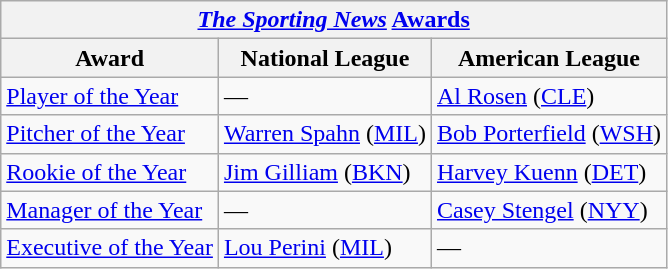<table class="wikitable">
<tr>
<th colspan="3"><em><a href='#'>The Sporting News</a></em> <a href='#'>Awards</a></th>
</tr>
<tr>
<th>Award</th>
<th>National League</th>
<th>American League</th>
</tr>
<tr>
<td><a href='#'>Player of the Year</a></td>
<td>—</td>
<td><a href='#'>Al Rosen</a> (<a href='#'>CLE</a>)</td>
</tr>
<tr>
<td><a href='#'>Pitcher of the Year</a></td>
<td><a href='#'>Warren Spahn</a> (<a href='#'>MIL</a>)</td>
<td><a href='#'>Bob Porterfield</a> (<a href='#'>WSH</a>)</td>
</tr>
<tr>
<td><a href='#'>Rookie of the Year</a></td>
<td><a href='#'>Jim Gilliam</a> (<a href='#'>BKN</a>)</td>
<td><a href='#'>Harvey Kuenn</a> (<a href='#'>DET</a>)</td>
</tr>
<tr>
<td><a href='#'>Manager of the Year</a></td>
<td>—</td>
<td><a href='#'>Casey Stengel</a> (<a href='#'>NYY</a>)</td>
</tr>
<tr>
<td><a href='#'>Executive of the Year</a></td>
<td><a href='#'>Lou Perini</a> (<a href='#'>MIL</a>)</td>
<td>—</td>
</tr>
</table>
